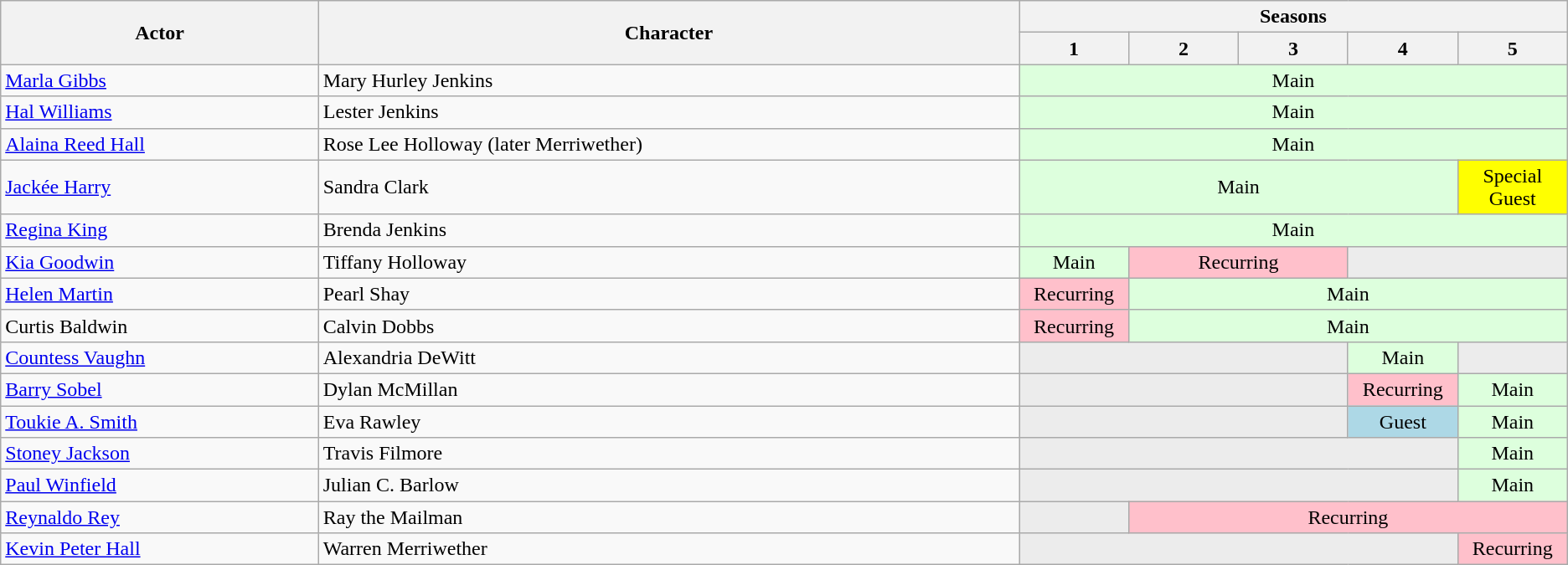<table class="wikitable">
<tr>
<th rowspan="2">Actor</th>
<th rowspan="2">Character</th>
<th colspan="6">Seasons</th>
</tr>
<tr>
<th style="width:7%;">1</th>
<th style="width:7%;">2</th>
<th style="width:7%;">3</th>
<th style="width:7%;">4</th>
<th style="width:7%;">5</th>
</tr>
<tr>
<td><a href='#'>Marla Gibbs</a></td>
<td>Mary Hurley Jenkins</td>
<td colspan="5" style="background:#dfd; text-align:center;">Main</td>
</tr>
<tr>
<td><a href='#'>Hal Williams</a></td>
<td>Lester Jenkins</td>
<td colspan="5" style="background:#dfd; text-align:center;">Main</td>
</tr>
<tr>
<td><a href='#'>Alaina Reed Hall</a></td>
<td>Rose Lee Holloway (later Merriwether)</td>
<td colspan="5" style="background:#dfd; text-align:center;">Main</td>
</tr>
<tr>
<td><a href='#'>Jackée Harry</a></td>
<td>Sandra Clark</td>
<td style="background: #ddffdd" colspan="4" align="center">Main</td>
<td style="background: yellow; colspan="1" align="center">Special Guest</td>
</tr>
<tr>
<td><a href='#'>Regina King</a></td>
<td>Brenda Jenkins</td>
<td colspan="5" style="background:#dfd; text-align:center;">Main</td>
</tr>
<tr>
<td><a href='#'>Kia Goodwin</a></td>
<td>Tiffany Holloway</td>
<td style="background: #ddffdd" colspan="1" align="center">Main</td>
<td style="background: pink" colspan="2" align="center">Recurring</td>
<td colspan="2" style="background: #ececec; color: grey; vertical-align: middle; text-align: center; " class="table-na"></td>
</tr>
<tr>
<td><a href='#'>Helen Martin</a></td>
<td>Pearl Shay</td>
<td style="background: pink" colspan="1" align="center">Recurring</td>
<td style="background: #ddffdd" colspan="4" align="center">Main</td>
</tr>
<tr>
<td>Curtis Baldwin</td>
<td>Calvin Dobbs</td>
<td style="background: pink" colspan="1" align="center">Recurring</td>
<td style="background: #ddffdd" colspan="4" align="center">Main</td>
</tr>
<tr>
<td><a href='#'>Countess Vaughn</a></td>
<td>Alexandria DeWitt</td>
<td colspan="3" style="background: #ececec; color: grey; vertical-align: middle; text-align: center; " class="table-na"></td>
<td style="background: #ddffdd" colspan="1" align="center">Main</td>
<td colspan="1" style="background: #ececec; color: grey; vertical-align: middle; text-align: center; " class="table-na"></td>
</tr>
<tr>
<td><a href='#'>Barry Sobel</a></td>
<td>Dylan McMillan</td>
<td colspan="3" style="background:#ececec; color:gray; vertical-align:middle; text-align:center;" class="table-na"></td>
<td style="background:pink; text-align:center;">Recurring</td>
<td style="background:#dfd; text-align:center;">Main</td>
</tr>
<tr>
<td><a href='#'>Toukie A. Smith</a></td>
<td>Eva Rawley</td>
<td colspan="3" style="background:#ececec; color:gray; vertical-align:middle; text-align:center;" class="table-na"></td>
<td style="background:lightblue; text-align:center;">Guest</td>
<td style="background:#dfd; text-align:center;">Main</td>
</tr>
<tr>
<td><a href='#'>Stoney Jackson</a></td>
<td>Travis Filmore</td>
<td colspan="4" style="background:#ececec; color:gray; vertical-align:middle; text-align:center;" class="table-na"></td>
<td . style="background:#dfd; text-align:center;">Main</td>
</tr>
<tr>
<td><a href='#'>Paul Winfield</a></td>
<td>Julian C. Barlow</td>
<td colspan="4" style="background:#ececec; color:gray; vertical-align:middle; text-align:center;" class="table-na"></td>
<td style="background:#dfd; text-align:center;">Main</td>
</tr>
<tr>
<td><a href='#'>Reynaldo Rey</a></td>
<td>Ray the Mailman</td>
<td style="background:#ececec; color:gray; vertical-align:middle; text-align:center;" class="table-na"></td>
<td colspan="4" style="background: pink; text-align:center;">Recurring</td>
</tr>
<tr>
<td><a href='#'>Kevin Peter Hall</a></td>
<td>Warren Merriwether</td>
<td colspan="4" style="background:#ececec; color:gray; vertical-align:middle; text-align:center;" class="table-na"></td>
<td style="background: pink" colspan="1" align="center">Recurring</td>
</tr>
</table>
